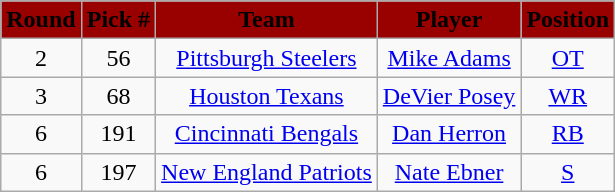<table class="wikitable" style="text-align:center">
<tr style="background:#900;">
<td><strong><span>Round</span></strong></td>
<td><strong><span>Pick #</span></strong></td>
<td><strong><span>Team</span></strong></td>
<td><strong><span>Player</span></strong></td>
<td><strong><span>Position</span></strong></td>
</tr>
<tr>
<td>2</td>
<td align=center>56</td>
<td><a href='#'>Pittsburgh Steelers</a></td>
<td><a href='#'>Mike Adams</a></td>
<td><a href='#'>OT</a></td>
</tr>
<tr>
<td>3</td>
<td align=center>68</td>
<td><a href='#'>Houston Texans</a></td>
<td><a href='#'>DeVier Posey</a></td>
<td><a href='#'>WR</a></td>
</tr>
<tr>
<td>6</td>
<td align=center>191</td>
<td><a href='#'>Cincinnati Bengals</a></td>
<td><a href='#'>Dan Herron</a></td>
<td><a href='#'>RB</a></td>
</tr>
<tr>
<td>6</td>
<td align=center>197</td>
<td><a href='#'>New England Patriots</a></td>
<td><a href='#'>Nate Ebner</a></td>
<td><a href='#'>S</a></td>
</tr>
</table>
